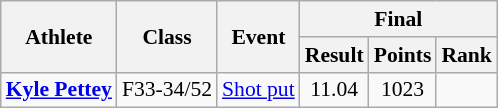<table class=wikitable style="font-size:90%">
<tr>
<th rowspan="2">Athlete</th>
<th rowspan="2">Class</th>
<th rowspan="2">Event</th>
<th colspan="3">Final</th>
</tr>
<tr>
<th>Result</th>
<th>Points</th>
<th>Rank</th>
</tr>
<tr>
<td><strong><a href='#'>Kyle Pettey</a></strong></td>
<td style="text-align:center;">F33-34/52</td>
<td><a href='#'>Shot put</a></td>
<td style="text-align:center;">11.04</td>
<td style="text-align:center;">1023</td>
<td style="text-align:center;"></td>
</tr>
</table>
